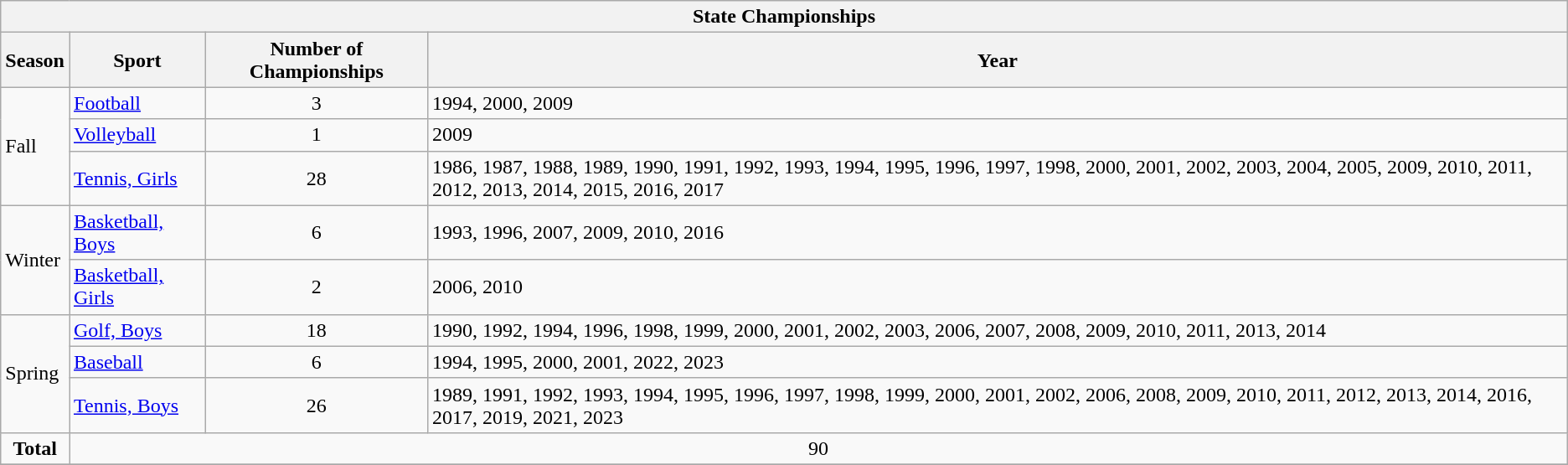<table class="wikitable">
<tr>
<th colspan="4">State Championships</th>
</tr>
<tr>
<th>Season</th>
<th>Sport</th>
<th>Number of Championships</th>
<th>Year</th>
</tr>
<tr>
<td rowspan="3">Fall</td>
<td><a href='#'>Football</a></td>
<td align="center">3</td>
<td>1994, 2000, 2009</td>
</tr>
<tr>
<td><a href='#'>Volleyball</a></td>
<td align="center">1</td>
<td>2009</td>
</tr>
<tr>
<td><a href='#'>Tennis, Girls</a></td>
<td align="center">28</td>
<td>1986, 1987, 1988, 1989, 1990, 1991, 1992, 1993, 1994, 1995, 1996, 1997, 1998, 2000, 2001, 2002, 2003, 2004, 2005, 2009, 2010, 2011, 2012, 2013, 2014, 2015, 2016, 2017</td>
</tr>
<tr>
<td rowspan="2">Winter</td>
<td><a href='#'>Basketball, Boys</a></td>
<td align="center">6</td>
<td>1993, 1996, 2007, 2009, 2010, 2016</td>
</tr>
<tr>
<td><a href='#'>Basketball, Girls</a></td>
<td align="center">2</td>
<td>2006, 2010</td>
</tr>
<tr>
<td rowspan="3">Spring</td>
<td><a href='#'>Golf, Boys</a></td>
<td align="center">18</td>
<td>1990, 1992, 1994, 1996, 1998, 1999, 2000, 2001, 2002, 2003, 2006, 2007, 2008, 2009, 2010, 2011, 2013, 2014</td>
</tr>
<tr>
<td><a href='#'>Baseball</a></td>
<td align="center">6</td>
<td>1994, 1995, 2000, 2001, 2022, 2023</td>
</tr>
<tr>
<td><a href='#'>Tennis, Boys</a></td>
<td align="center">26</td>
<td>1989, 1991, 1992, 1993, 1994, 1995, 1996, 1997, 1998, 1999, 2000, 2001, 2002, 2006, 2008, 2009, 2010, 2011, 2012, 2013, 2014, 2016, 2017, 2019, 2021, 2023</td>
</tr>
<tr>
<td align="center" colspan="1"><strong>Total</strong></td>
<td align="center" colspan='3'>90</td>
</tr>
<tr>
</tr>
</table>
